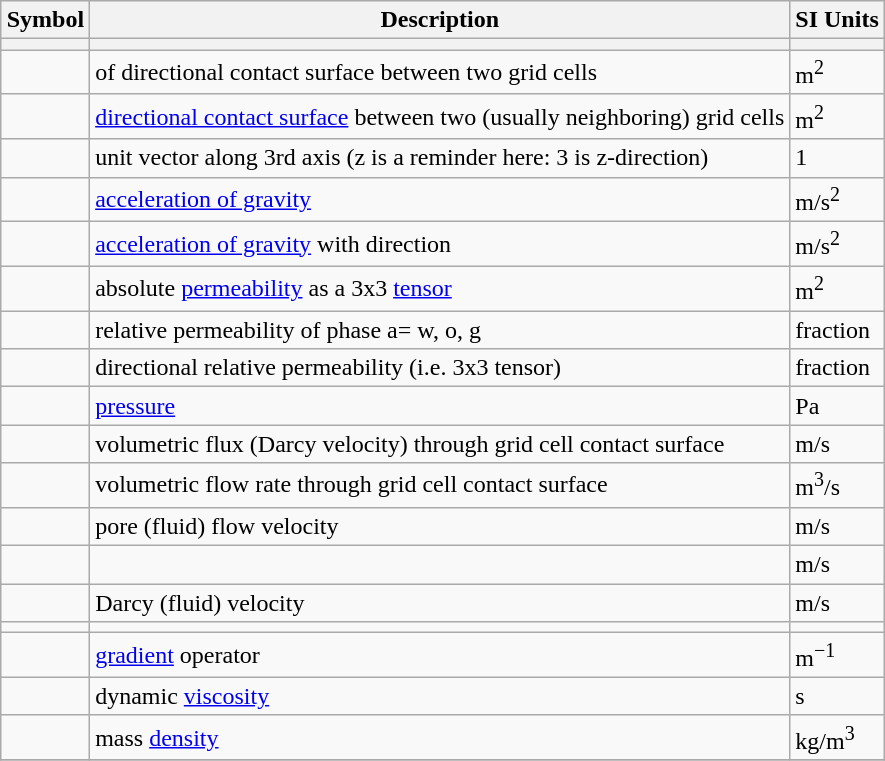<table class="wikitable collapsible" align="right">
<tr>
<th>Symbol</th>
<th>Description</th>
<th>SI Units</th>
</tr>
<tr>
<th></th>
<th></th>
<th></th>
</tr>
<tr>
<td></td>
<td> of directional contact surface between two grid cells</td>
<td>m<sup>2</sup></td>
</tr>
<tr>
<td></td>
<td><a href='#'>directional contact surface</a> between two (usually neighboring) grid cells</td>
<td>m<sup>2</sup></td>
</tr>
<tr>
<td></td>
<td>unit vector along 3rd axis (z is a reminder here: 3 is z-direction)</td>
<td>1</td>
</tr>
<tr>
<td></td>
<td><a href='#'>acceleration of gravity</a></td>
<td>m/s<sup>2</sup></td>
</tr>
<tr>
<td></td>
<td><a href='#'>acceleration of gravity</a> with direction</td>
<td>m/s<sup>2</sup></td>
</tr>
<tr>
<td></td>
<td>absolute <a href='#'>permeability</a> as a 3x3 <a href='#'>tensor</a></td>
<td>m<sup>2</sup></td>
</tr>
<tr>
<td></td>
<td>relative permeability of phase a= w, o, g</td>
<td>fraction</td>
</tr>
<tr>
<td></td>
<td>directional relative permeability (i.e. 3x3 tensor)</td>
<td>fraction</td>
</tr>
<tr>
<td></td>
<td><a href='#'>pressure</a></td>
<td>Pa</td>
</tr>
<tr>
<td></td>
<td>volumetric flux (Darcy velocity) through grid cell contact surface</td>
<td>m/s</td>
</tr>
<tr>
<td></td>
<td>volumetric flow rate through grid cell contact surface</td>
<td>m<sup>3</sup>/s</td>
</tr>
<tr>
<td></td>
<td>pore (fluid) flow velocity</td>
<td>m/s</td>
</tr>
<tr>
<td></td>
<td></td>
<td>m/s</td>
</tr>
<tr>
<td></td>
<td>Darcy (fluid) velocity</td>
<td>m/s</td>
</tr>
<tr>
<td></td>
<td></td>
<td></td>
</tr>
<tr>
<td></td>
<td><a href='#'>gradient</a> operator</td>
<td>m<sup>−1</sup></td>
</tr>
<tr>
<td></td>
<td>dynamic <a href='#'>viscosity</a></td>
<td> s</td>
</tr>
<tr>
<td></td>
<td>mass <a href='#'>density</a></td>
<td>kg/m<sup>3</sup></td>
</tr>
<tr>
</tr>
</table>
